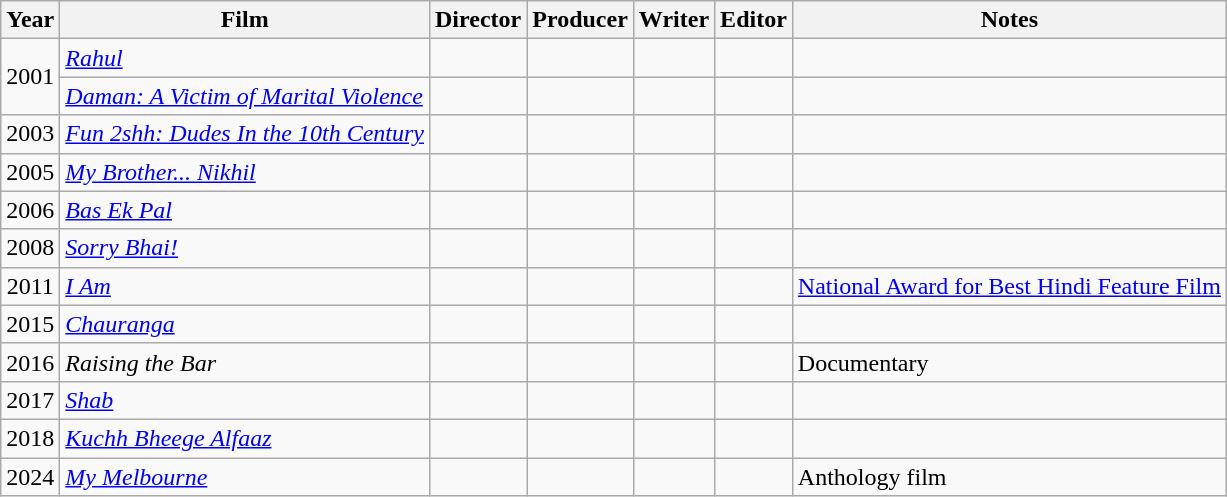<table class="wikitable sortable mw-collapsible">
<tr>
<th>Year</th>
<th>Film</th>
<th>Director</th>
<th>Producer</th>
<th>Writer</th>
<th>Editor</th>
<th class="unsortable">Notes</th>
</tr>
<tr>
<td rowspan="2" style="text-align:center;">2001</td>
<td><em><a href='#'>Rahul</a></em></td>
<td></td>
<td></td>
<td></td>
<td></td>
<td></td>
</tr>
<tr>
<td><em><a href='#'>Daman: A Victim of Marital Violence</a></em></td>
<td></td>
<td></td>
<td></td>
<td></td>
<td></td>
</tr>
<tr>
<td style="text-align:center;">2003</td>
<td><em><a href='#'>Fun 2shh: Dudes In the 10th Century</a></em></td>
<td></td>
<td></td>
<td></td>
<td></td>
<td></td>
</tr>
<tr>
<td style="text-align:center;">2005</td>
<td><em><a href='#'>My Brother... Nikhil</a></em></td>
<td></td>
<td></td>
<td></td>
<td></td>
<td></td>
</tr>
<tr>
<td style="text-align:center;">2006</td>
<td><em><a href='#'>Bas Ek Pal</a></em></td>
<td></td>
<td></td>
<td></td>
<td></td>
<td></td>
</tr>
<tr>
<td style="text-align:center;">2008</td>
<td><em><a href='#'>Sorry Bhai!</a></em></td>
<td></td>
<td></td>
<td></td>
<td></td>
<td></td>
</tr>
<tr>
<td style="text-align:center;">2011</td>
<td><em><a href='#'>I Am</a></em></td>
<td></td>
<td></td>
<td></td>
<td></td>
<td><a href='#'>National Award for Best Hindi Feature Film</a></td>
</tr>
<tr>
<td style="text-align:center;">2015</td>
<td><em><a href='#'>Chauranga</a></em></td>
<td></td>
<td></td>
<td></td>
<td></td>
<td></td>
</tr>
<tr>
<td style="text-align:center;">2016</td>
<td><em>Raising the Bar</em></td>
<td></td>
<td></td>
<td></td>
<td></td>
<td>Documentary</td>
</tr>
<tr>
<td style="text-align:center;">2017</td>
<td><em><a href='#'>Shab</a></em></td>
<td></td>
<td></td>
<td></td>
<td></td>
<td></td>
</tr>
<tr>
<td style="text-align:center;">2018</td>
<td><em><a href='#'>Kuchh Bheege Alfaaz</a></em></td>
<td></td>
<td></td>
<td></td>
<td></td>
<td></td>
</tr>
<tr>
<td style="text-align:center;">2024</td>
<td><em><a href='#'>My Melbourne</a></em></td>
<td></td>
<td></td>
<td></td>
<td></td>
<td>Anthology film</td>
</tr>
</table>
